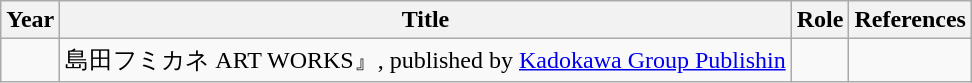<table class="wikitable">
<tr>
<th>Year</th>
<th>Title</th>
<th>Role</th>
<th>References</th>
</tr>
<tr>
<td></td>
<td>島田フミカネ ART WORKS』, published by <a href='#'>Kadokawa Group Publishin</a></td>
<td></td>
<td></td>
</tr>
</table>
